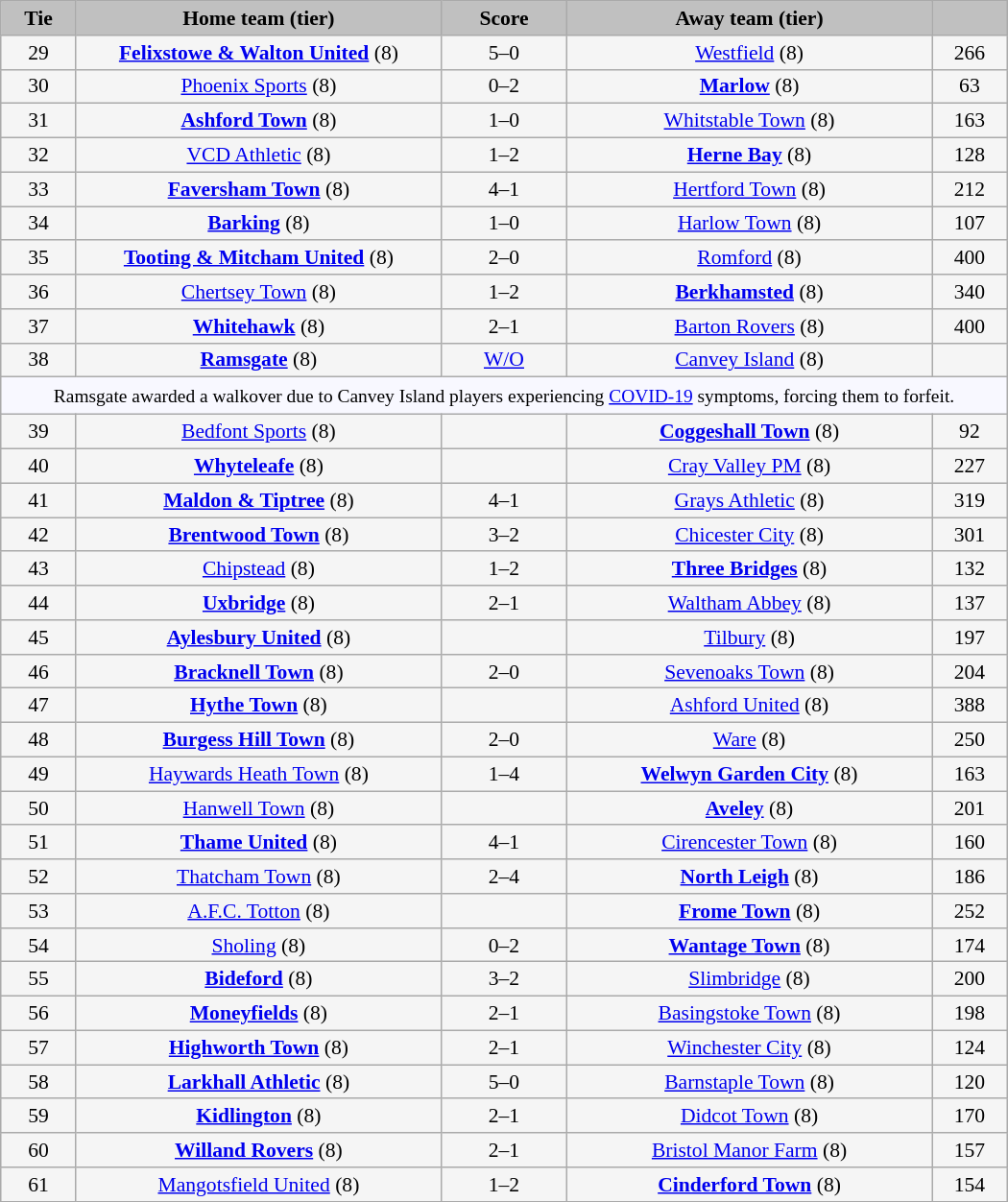<table class="wikitable" style="width: 700px; background:WhiteSmoke; text-align:center; font-size:90%">
<tr>
<td scope="col" style="width:  7.50%; background:silver;"><strong>Tie</strong></td>
<td scope="col" style="width: 36.25%; background:silver;"><strong>Home team (tier)</strong></td>
<td scope="col" style="width: 12.50%; background:silver;"><strong>Score</strong></td>
<td scope="col" style="width: 36.25%; background:silver;"><strong>Away team (tier)</strong></td>
<td scope="col" style="width:  7.50%; background:silver;"><strong></strong></td>
</tr>
<tr>
<td>29</td>
<td><strong><a href='#'>Felixstowe & Walton United</a></strong> (8)</td>
<td>5–0</td>
<td><a href='#'>Westfield</a> (8)</td>
<td>266</td>
</tr>
<tr>
<td>30</td>
<td><a href='#'>Phoenix Sports</a> (8)</td>
<td>0–2</td>
<td><strong><a href='#'>Marlow</a></strong> (8)</td>
<td>63</td>
</tr>
<tr>
<td>31</td>
<td><strong><a href='#'>Ashford Town</a></strong> (8)</td>
<td>1–0</td>
<td><a href='#'>Whitstable Town</a> (8)</td>
<td>163</td>
</tr>
<tr>
<td>32</td>
<td><a href='#'>VCD Athletic</a> (8)</td>
<td>1–2</td>
<td><strong><a href='#'>Herne Bay</a></strong> (8)</td>
<td>128</td>
</tr>
<tr>
<td>33</td>
<td><strong><a href='#'>Faversham Town</a></strong> (8)</td>
<td>4–1</td>
<td><a href='#'>Hertford Town</a> (8)</td>
<td>212</td>
</tr>
<tr>
<td>34</td>
<td><strong><a href='#'>Barking</a></strong> (8)</td>
<td>1–0</td>
<td><a href='#'>Harlow Town</a> (8)</td>
<td>107</td>
</tr>
<tr>
<td>35</td>
<td><strong><a href='#'>Tooting & Mitcham United</a></strong> (8)</td>
<td>2–0</td>
<td><a href='#'>Romford</a> (8)</td>
<td>400</td>
</tr>
<tr>
<td>36</td>
<td><a href='#'>Chertsey Town</a> (8)</td>
<td>1–2</td>
<td><strong><a href='#'>Berkhamsted</a></strong> (8)</td>
<td>340</td>
</tr>
<tr>
<td>37</td>
<td><strong><a href='#'>Whitehawk</a></strong> (8)</td>
<td>2–1</td>
<td><a href='#'>Barton Rovers</a> (8)</td>
<td>400</td>
</tr>
<tr>
<td>38</td>
<td><strong><a href='#'>Ramsgate</a></strong> (8)</td>
<td><a href='#'>W/O</a></td>
<td><a href='#'>Canvey Island</a> (8)</td>
<td></td>
</tr>
<tr>
<td colspan="5" style="background:GhostWhite; height:20px; text-align:center; font-size:90%">Ramsgate awarded a walkover due to Canvey Island players experiencing <a href='#'>COVID-19</a> symptoms, forcing them to forfeit.</td>
</tr>
<tr>
<td>39</td>
<td><a href='#'>Bedfont Sports</a> (8)</td>
<td></td>
<td><strong><a href='#'>Coggeshall Town</a></strong> (8)</td>
<td>92</td>
</tr>
<tr>
<td>40</td>
<td><strong><a href='#'>Whyteleafe</a></strong> (8)</td>
<td></td>
<td><a href='#'>Cray Valley PM</a> (8)</td>
<td>227</td>
</tr>
<tr>
<td>41</td>
<td><strong><a href='#'>Maldon & Tiptree</a></strong> (8)</td>
<td>4–1</td>
<td><a href='#'>Grays Athletic</a> (8)</td>
<td>319</td>
</tr>
<tr>
<td>42</td>
<td><strong><a href='#'>Brentwood Town</a></strong> (8)</td>
<td>3–2</td>
<td><a href='#'>Chicester City</a> (8)</td>
<td>301</td>
</tr>
<tr>
<td>43</td>
<td><a href='#'>Chipstead</a> (8)</td>
<td>1–2</td>
<td><strong><a href='#'>Three Bridges</a></strong> (8)</td>
<td>132</td>
</tr>
<tr>
<td>44</td>
<td><strong><a href='#'>Uxbridge</a></strong> (8)</td>
<td>2–1</td>
<td><a href='#'>Waltham Abbey</a> (8)</td>
<td>137</td>
</tr>
<tr>
<td>45</td>
<td><strong><a href='#'>Aylesbury United</a></strong> (8)</td>
<td></td>
<td><a href='#'>Tilbury</a> (8)</td>
<td>197</td>
</tr>
<tr>
<td>46</td>
<td><strong><a href='#'>Bracknell Town</a></strong> (8)</td>
<td>2–0</td>
<td><a href='#'>Sevenoaks Town</a> (8)</td>
<td>204</td>
</tr>
<tr>
<td>47</td>
<td><strong><a href='#'>Hythe Town</a></strong> (8)</td>
<td></td>
<td><a href='#'>Ashford United</a> (8)</td>
<td>388</td>
</tr>
<tr>
<td>48</td>
<td><strong><a href='#'>Burgess Hill Town</a></strong> (8)</td>
<td>2–0</td>
<td><a href='#'>Ware</a> (8)</td>
<td>250</td>
</tr>
<tr>
<td>49</td>
<td><a href='#'>Haywards Heath Town</a> (8)</td>
<td>1–4</td>
<td><strong><a href='#'>Welwyn Garden City</a></strong> (8)</td>
<td>163</td>
</tr>
<tr>
<td>50</td>
<td><a href='#'>Hanwell Town</a> (8)</td>
<td></td>
<td><strong><a href='#'>Aveley</a></strong> (8)</td>
<td>201</td>
</tr>
<tr>
<td>51</td>
<td><strong><a href='#'>Thame United</a></strong> (8)</td>
<td>4–1</td>
<td><a href='#'>Cirencester Town</a> (8)</td>
<td>160</td>
</tr>
<tr>
<td>52</td>
<td><a href='#'>Thatcham Town</a> (8)</td>
<td>2–4</td>
<td><strong><a href='#'>North Leigh</a></strong> (8)</td>
<td>186</td>
</tr>
<tr>
<td>53</td>
<td><a href='#'>A.F.C. Totton</a> (8)</td>
<td></td>
<td><strong><a href='#'>Frome Town</a></strong> (8)</td>
<td>252</td>
</tr>
<tr>
<td>54</td>
<td><a href='#'>Sholing</a> (8)</td>
<td>0–2</td>
<td><strong><a href='#'>Wantage Town</a></strong> (8)</td>
<td>174</td>
</tr>
<tr>
<td>55</td>
<td><strong><a href='#'>Bideford</a></strong> (8)</td>
<td>3–2</td>
<td><a href='#'>Slimbridge</a> (8)</td>
<td>200</td>
</tr>
<tr>
<td>56</td>
<td><strong><a href='#'>Moneyfields</a></strong> (8)</td>
<td>2–1</td>
<td><a href='#'>Basingstoke Town</a> (8)</td>
<td>198</td>
</tr>
<tr>
<td>57</td>
<td><strong><a href='#'>Highworth Town</a></strong> (8)</td>
<td>2–1</td>
<td><a href='#'>Winchester City</a> (8)</td>
<td>124</td>
</tr>
<tr>
<td>58</td>
<td><strong><a href='#'>Larkhall Athletic</a></strong> (8)</td>
<td>5–0</td>
<td><a href='#'>Barnstaple Town</a> (8)</td>
<td>120</td>
</tr>
<tr>
<td>59</td>
<td><strong><a href='#'>Kidlington</a></strong> (8)</td>
<td>2–1</td>
<td><a href='#'>Didcot Town</a> (8)</td>
<td>170</td>
</tr>
<tr>
<td>60</td>
<td><strong><a href='#'>Willand Rovers</a></strong> (8)</td>
<td>2–1</td>
<td><a href='#'>Bristol Manor Farm</a> (8)</td>
<td>157</td>
</tr>
<tr>
<td>61</td>
<td><a href='#'>Mangotsfield United</a> (8)</td>
<td>1–2</td>
<td><strong><a href='#'>Cinderford Town</a></strong> (8)</td>
<td>154</td>
</tr>
<tr>
</tr>
</table>
